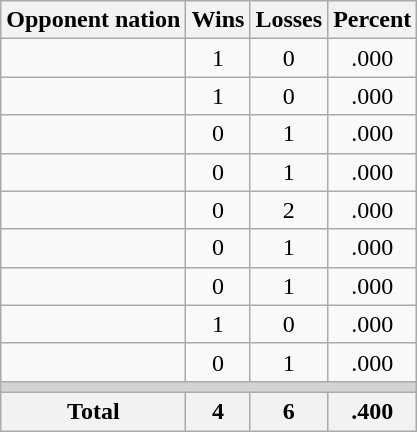<table class=wikitable>
<tr>
<th>Opponent nation</th>
<th>Wins</th>
<th>Losses</th>
<th>Percent</th>
</tr>
<tr align=center>
<td align=left></td>
<td>1</td>
<td>0</td>
<td>.000</td>
</tr>
<tr align=center>
<td align=left></td>
<td>1</td>
<td>0</td>
<td>.000</td>
</tr>
<tr align=center>
<td align=left></td>
<td>0</td>
<td>1</td>
<td>.000</td>
</tr>
<tr align=center>
<td align=left></td>
<td>0</td>
<td>1</td>
<td>.000</td>
</tr>
<tr align=center>
<td align=left></td>
<td>0</td>
<td>2</td>
<td>.000</td>
</tr>
<tr align=center>
<td align=left></td>
<td>0</td>
<td>1</td>
<td>.000</td>
</tr>
<tr align=center>
<td align=left></td>
<td>0</td>
<td>1</td>
<td>.000</td>
</tr>
<tr align=center>
<td align=left></td>
<td>1</td>
<td>0</td>
<td>.000</td>
</tr>
<tr align=center>
<td align=left></td>
<td>0</td>
<td>1</td>
<td>.000</td>
</tr>
<tr>
<td colspan=4 bgcolor=lightgray></td>
</tr>
<tr>
<th>Total</th>
<th>4</th>
<th>6</th>
<th>.400</th>
</tr>
</table>
